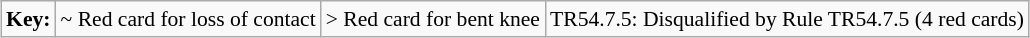<table class="wikitable" style="margin:0.5em auto; font-size:90%; position:relative;">
<tr>
<td><strong>Key:</strong></td>
<td>~ Red card for loss of contact</td>
<td>> Red card for bent knee</td>
<td>TR54.7.5: Disqualified by Rule TR54.7.5 (4 red cards)</td>
</tr>
</table>
